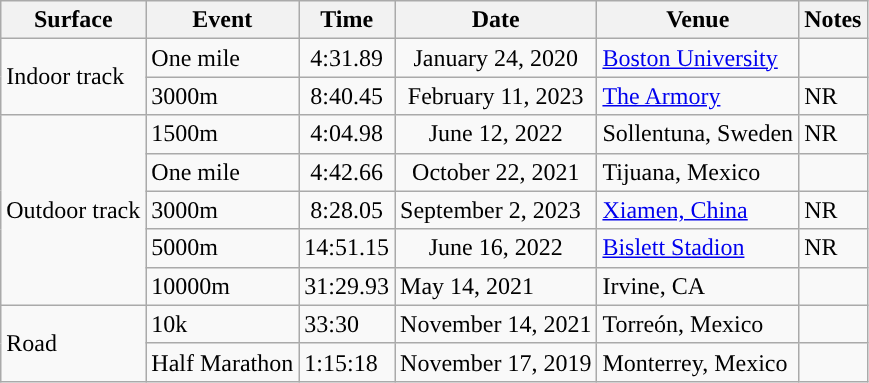<table class="wikitable sortable">
<tr>
<th>Surface</th>
<th>Event</th>
<th>Time</th>
<th>Date</th>
<th>Venue</th>
<th>Notes</th>
</tr>
<tr>
<td rowspan="2">Indoor track</td>
<td>One mile</td>
<td align="center">4:31.89</td>
<td align="center">January 24, 2020</td>
<td><a href='#'>Boston University</a></td>
<td></td>
</tr>
<tr>
<td>3000m</td>
<td align="center">8:40.45</td>
<td align="center">February 11, 2023</td>
<td><a href='#'>The Armory</a></td>
<td>NR</td>
</tr>
<tr>
<td rowspan="5">Outdoor track</td>
<td>1500m</td>
<td align="center">4:04.98</td>
<td align="center">June 12, 2022</td>
<td>Sollentuna, Sweden</td>
<td>NR</td>
</tr>
<tr>
<td>One mile</td>
<td align="center">4:42.66</td>
<td align="center">October 22, 2021</td>
<td>Tijuana, Mexico</td>
<td></td>
</tr>
<tr>
<td>3000m</td>
<td align="center">8:28.05</td>
<td align="center”">September 2, 2023</td>
<td><a href='#'>Xiamen, China</a></td>
<td>NR</td>
</tr>
<tr>
<td>5000m</td>
<td align="center">14:51.15</td>
<td align="center">June 16, 2022</td>
<td><a href='#'>Bislett Stadion</a></td>
<td>NR</td>
</tr>
<tr>
<td>10000m</td>
<td>31:29.93</td>
<td>May 14, 2021</td>
<td>Irvine, CA</td>
<td></td>
</tr>
<tr>
<td rowspan="2">Road</td>
<td>10k</td>
<td>33:30</td>
<td>November 14, 2021</td>
<td>Torreón, Mexico</td>
<td></td>
</tr>
<tr>
<td>Half Marathon</td>
<td>1:15:18</td>
<td>November 17, 2019</td>
<td>Monterrey, Mexico</td>
<td></td>
</tr>
</table>
